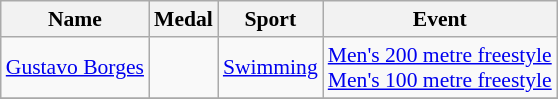<table class="wikitable" style="font-size:90%">
<tr>
<th>Name</th>
<th>Medal</th>
<th>Sport</th>
<th>Event</th>
</tr>
<tr>
<td><a href='#'>Gustavo Borges</a></td>
<td><br></td>
<td><a href='#'>Swimming</a></td>
<td><a href='#'>Men's 200 metre freestyle</a><br><a href='#'>Men's 100 metre freestyle</a></td>
</tr>
<tr>
</tr>
</table>
